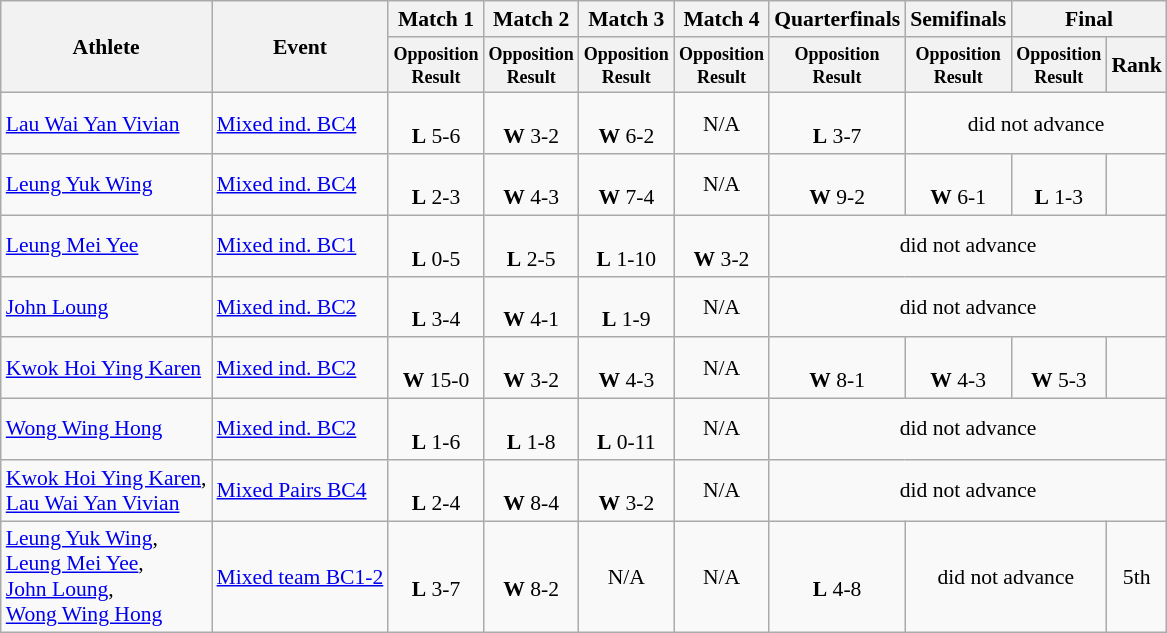<table class=wikitable style="font-size:90%">
<tr>
<th rowspan="2">Athlete</th>
<th rowspan="2">Event</th>
<th>Match 1</th>
<th>Match 2</th>
<th>Match 3</th>
<th>Match 4</th>
<th>Quarterfinals</th>
<th>Semifinals</th>
<th colspan="2">Final</th>
</tr>
<tr>
<th style="line-height:1em"><small>Opposition<br>Result</small></th>
<th style="line-height:1em"><small>Opposition<br>Result</small></th>
<th style="line-height:1em"><small>Opposition<br>Result</small></th>
<th style="line-height:1em"><small>Opposition<br>Result</small></th>
<th style="line-height:1em"><small>Opposition<br>Result</small></th>
<th style="line-height:1em"><small>Opposition<br>Result</small></th>
<th style="line-height:1em"><small>Opposition<br>Result</small></th>
<th>Rank</th>
</tr>
<tr>
<td><a href='#'>Lau Wai Yan Vivian</a></td>
<td><a href='#'>Mixed ind. BC4</a></td>
<td align="center"><br> <strong>L</strong> 5-6</td>
<td align="center"><br> <strong>W</strong> 3-2</td>
<td align="center"><br> <strong>W</strong> 6-2</td>
<td align="center">N/A</td>
<td align="center"><br> <strong>L</strong> 3-7</td>
<td align="center" colspan=3>did not advance</td>
</tr>
<tr>
<td><a href='#'>Leung Yuk Wing</a></td>
<td><a href='#'>Mixed ind. BC4</a></td>
<td align="center"><br> <strong>L</strong> 2-3</td>
<td align="center"><br> <strong>W</strong> 4-3</td>
<td align="center"><br> <strong>W</strong> 7-4</td>
<td align="center">N/A</td>
<td align="center"><br> <strong>W</strong> 9-2</td>
<td align="center"><br> <strong>W</strong> 6-1</td>
<td align="center"><br> <strong>L</strong> 1-3</td>
<td align="center"></td>
</tr>
<tr>
<td><a href='#'>Leung Mei Yee</a></td>
<td><a href='#'>Mixed ind. BC1</a></td>
<td align="center"><br> <strong>L</strong> 0-5</td>
<td align="center"><br> <strong>L</strong> 2-5</td>
<td align="center"><br> <strong>L</strong> 1-10</td>
<td align="center"><br> <strong>W</strong> 3-2</td>
<td align="center" colspan=4>did not advance</td>
</tr>
<tr>
<td><a href='#'>John Loung</a></td>
<td><a href='#'>Mixed ind. BC2</a></td>
<td align="center"><br> <strong>L</strong> 3-4</td>
<td align="center"><br> <strong>W</strong> 4-1</td>
<td align="center"><br> <strong>L</strong> 1-9</td>
<td align="center">N/A</td>
<td align="center" colspan=4>did not advance</td>
</tr>
<tr>
<td><a href='#'>Kwok Hoi Ying Karen</a></td>
<td><a href='#'>Mixed ind. BC2</a></td>
<td align="center"><br> <strong>W</strong> 15-0</td>
<td align="center"><br> <strong>W</strong> 3-2</td>
<td align="center"><br> <strong>W</strong> 4-3</td>
<td align="center">N/A</td>
<td align="center"><br> <strong>W</strong> 8-1</td>
<td align="center"><br> <strong>W</strong> 4-3</td>
<td align="center"><br> <strong>W</strong> 5-3</td>
<td align="center"></td>
</tr>
<tr>
<td><a href='#'>Wong Wing Hong</a></td>
<td><a href='#'>Mixed ind. BC2</a></td>
<td align="center"><br> <strong>L</strong> 1-6</td>
<td align="center"><br> <strong>L</strong> 1-8</td>
<td align="center"><br> <strong>L</strong> 0-11</td>
<td align="center">N/A</td>
<td align="center" colspan=4>did not advance</td>
</tr>
<tr>
<td><a href='#'>Kwok Hoi Ying Karen</a>,<br><a href='#'>Lau Wai Yan Vivian</a></td>
<td><a href='#'>Mixed Pairs BC4</a></td>
<td align="center"><br> <strong>L</strong> 2-4</td>
<td align="center"><br> <strong>W</strong> 8-4</td>
<td align="center"><br> <strong>W</strong> 3-2</td>
<td align="center">N/A</td>
<td align="center" colspan=4>did not advance</td>
</tr>
<tr>
<td><a href='#'>Leung Yuk Wing</a>,<br><a href='#'>Leung Mei Yee</a>,<br><a href='#'>John Loung</a>,<br><a href='#'>Wong Wing Hong</a></td>
<td><a href='#'>Mixed team BC1-2</a></td>
<td align="center"><br> <strong>L</strong> 3-7</td>
<td align="center"><br> <strong>W</strong> 8-2</td>
<td align="center">N/A</td>
<td align="center">N/A</td>
<td align="center"><br> <strong>L</strong> 4-8</td>
<td align="center" colspan=2>did not advance</td>
<td align="center">5th</td>
</tr>
</table>
